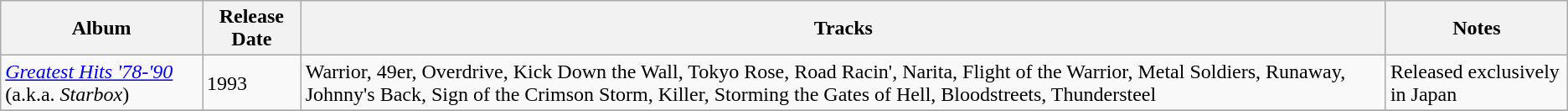<table class="wikitable">
<tr>
<th>Album</th>
<th>Release Date</th>
<th>Tracks</th>
<th>Notes</th>
</tr>
<tr -->
<td valign="top"><em><a href='#'>Greatest Hits '78-'90</a></em> (a.k.a. <em>Starbox</em>)</td>
<td>1993</td>
<td>Warrior, 49er, Overdrive, Kick Down the Wall, Tokyo Rose, Road Racin', Narita, Flight of the Warrior, Metal Soldiers, Runaway, Johnny's Back, Sign of the Crimson Storm, Killer, Storming the Gates of Hell, Bloodstreets, Thundersteel</td>
<td>Released exclusively in Japan</td>
</tr>
<tr -->
</tr>
</table>
